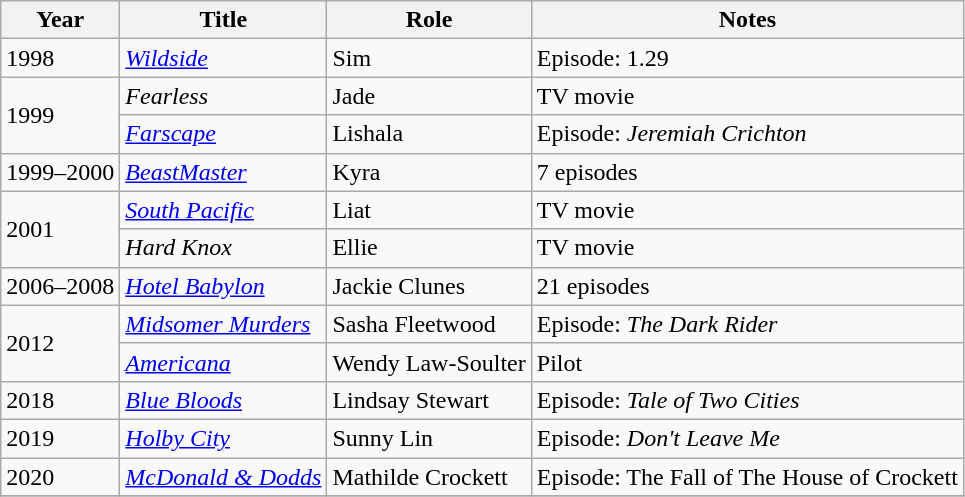<table class="wikitable">
<tr>
<th>Year</th>
<th>Title</th>
<th>Role</th>
<th>Notes</th>
</tr>
<tr>
<td>1998</td>
<td><em><a href='#'>Wildside</a></em></td>
<td>Sim</td>
<td>Episode: 1.29</td>
</tr>
<tr>
<td rowspan=2>1999</td>
<td><em>Fearless</em></td>
<td>Jade</td>
<td>TV movie</td>
</tr>
<tr>
<td><em><a href='#'>Farscape</a></em></td>
<td>Lishala</td>
<td>Episode: <em>Jeremiah Crichton</em></td>
</tr>
<tr>
<td>1999–2000</td>
<td><em><a href='#'>BeastMaster</a></em></td>
<td>Kyra</td>
<td>7 episodes</td>
</tr>
<tr>
<td rowspan=2>2001</td>
<td><em><a href='#'>South Pacific</a></em></td>
<td>Liat</td>
<td>TV movie</td>
</tr>
<tr>
<td><em>Hard Knox</em></td>
<td>Ellie</td>
<td>TV movie</td>
</tr>
<tr>
<td>2006–2008</td>
<td><em><a href='#'>Hotel Babylon</a></em></td>
<td>Jackie Clunes</td>
<td>21 episodes</td>
</tr>
<tr>
<td rowspan=2>2012</td>
<td><em><a href='#'>Midsomer Murders</a></em></td>
<td>Sasha Fleetwood</td>
<td>Episode: <em>The Dark Rider</em></td>
</tr>
<tr>
<td><em><a href='#'>Americana</a></em></td>
<td>Wendy Law-Soulter</td>
<td>Pilot</td>
</tr>
<tr>
<td>2018</td>
<td><em><a href='#'>Blue Bloods</a></em></td>
<td>Lindsay Stewart</td>
<td>Episode:  <em>Tale of Two Cities</em></td>
</tr>
<tr>
<td>2019</td>
<td><em><a href='#'>Holby City</a></em></td>
<td>Sunny Lin</td>
<td>Episode:  <em>Don't Leave Me</em></td>
</tr>
<tr>
<td>2020</td>
<td><em><a href='#'>McDonald & Dodds</a></em></td>
<td>Mathilde Crockett</td>
<td>Episode:  The Fall of The House of Crockett</td>
</tr>
<tr>
</tr>
</table>
